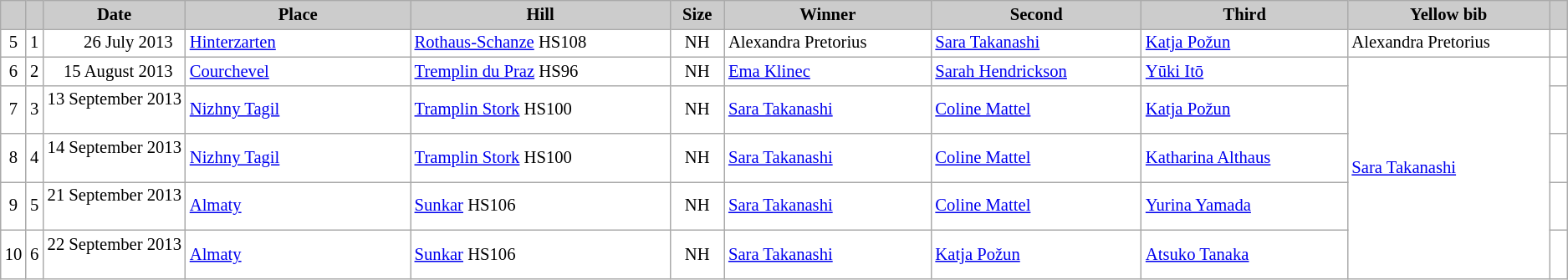<table class="wikitable plainrowheaders" style="background:#fff; font-size:86%; line-height:16px; border:grey solid 1px; border-collapse:collapse;">
<tr style="background:#ccc; text-align:center;">
<th scope="col" style="background:#ccc; width=20 px;"></th>
<th scope="col" style="background:#ccc; width=30 px;"></th>
<th scope="col" style="background:#ccc; width:120px;">Date</th>
<th scope="col" style="background:#ccc; width:200px;">Place</th>
<th scope="col" style="background:#ccc; width:240px;">Hill</th>
<th scope="col" style="background:#ccc; width:40px;">Size</th>
<th scope="col" style="background:#ccc; width:185px;">Winner</th>
<th scope="col" style="background:#ccc; width:185px;">Second</th>
<th scope="col" style="background:#ccc; width:185px;">Third</th>
<th scope="col" style="background:#ccc; width:180px;">Yellow bib</th>
<th scope="col" style="background:#ccc; width:10px;"></th>
</tr>
<tr>
<td align=center>5</td>
<td align=center>1</td>
<td align=right>26 July 2013  </td>
<td> <a href='#'>Hinterzarten</a></td>
<td><a href='#'>Rothaus-Schanze</a> HS108</td>
<td align=center>NH</td>
<td> Alexandra Pretorius</td>
<td> <a href='#'>Sara Takanashi</a></td>
<td> <a href='#'>Katja Požun</a></td>
<td> Alexandra Pretorius</td>
<td></td>
</tr>
<tr>
<td align=center>6</td>
<td align=center>2</td>
<td align=right>15 August 2013  </td>
<td> <a href='#'>Courchevel</a></td>
<td><a href='#'>Tremplin du Praz</a> HS96</td>
<td align=center>NH</td>
<td> <a href='#'>Ema Klinec</a></td>
<td> <a href='#'>Sarah Hendrickson</a></td>
<td> <a href='#'>Yūki Itō</a></td>
<td rowspan=5> <a href='#'>Sara Takanashi</a></td>
<td></td>
</tr>
<tr>
<td align=center>7</td>
<td align=center>3</td>
<td align=right>13 September 2013  </td>
<td> <a href='#'>Nizhny Tagil</a></td>
<td><a href='#'>Tramplin Stork</a> HS100</td>
<td align=center>NH</td>
<td> <a href='#'>Sara Takanashi</a></td>
<td> <a href='#'>Coline Mattel</a></td>
<td> <a href='#'>Katja Požun</a></td>
<td></td>
</tr>
<tr>
<td align=center>8</td>
<td align=center>4</td>
<td align=right>14 September 2013  </td>
<td> <a href='#'>Nizhny Tagil</a></td>
<td><a href='#'>Tramplin Stork</a> HS100</td>
<td align=center>NH</td>
<td> <a href='#'>Sara Takanashi</a></td>
<td> <a href='#'>Coline Mattel</a></td>
<td> <a href='#'>Katharina Althaus</a></td>
<td></td>
</tr>
<tr>
<td align=center>9</td>
<td align=center>5</td>
<td align=right>21 September 2013  </td>
<td> <a href='#'>Almaty</a></td>
<td><a href='#'>Sunkar</a> HS106</td>
<td align=center>NH</td>
<td> <a href='#'>Sara Takanashi</a></td>
<td> <a href='#'>Coline Mattel</a></td>
<td> <a href='#'>Yurina Yamada</a></td>
<td></td>
</tr>
<tr>
<td align=center>10</td>
<td align=center>6</td>
<td align=right>22 September 2013  </td>
<td> <a href='#'>Almaty</a></td>
<td><a href='#'>Sunkar</a> HS106</td>
<td align=center>NH</td>
<td> <a href='#'>Sara Takanashi</a></td>
<td> <a href='#'>Katja Požun</a></td>
<td> <a href='#'>Atsuko Tanaka</a></td>
<td></td>
</tr>
</table>
